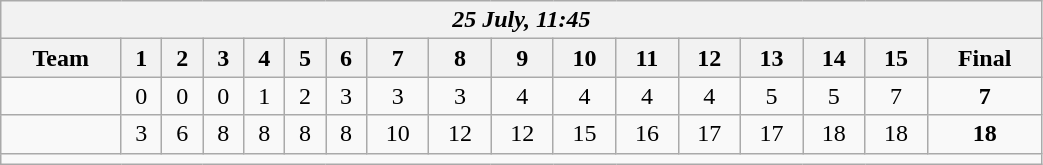<table class=wikitable style="text-align:center; width: 55%">
<tr>
<th colspan=17><em>25 July, 11:45</em></th>
</tr>
<tr>
<th>Team</th>
<th>1</th>
<th>2</th>
<th>3</th>
<th>4</th>
<th>5</th>
<th>6</th>
<th>7</th>
<th>8</th>
<th>9</th>
<th>10</th>
<th>11</th>
<th>12</th>
<th>13</th>
<th>14</th>
<th>15</th>
<th>Final</th>
</tr>
<tr>
<td align=left></td>
<td>0</td>
<td>0</td>
<td>0</td>
<td>1</td>
<td>2</td>
<td>3</td>
<td>3</td>
<td>3</td>
<td>4</td>
<td>4</td>
<td>4</td>
<td>4</td>
<td>5</td>
<td>5</td>
<td>7</td>
<td><strong>7</strong></td>
</tr>
<tr>
<td align=left><strong></strong></td>
<td>3</td>
<td>6</td>
<td>8</td>
<td>8</td>
<td>8</td>
<td>8</td>
<td>10</td>
<td>12</td>
<td>12</td>
<td>15</td>
<td>16</td>
<td>17</td>
<td>17</td>
<td>18</td>
<td>18</td>
<td><strong>18</strong></td>
</tr>
<tr>
<td colspan=17></td>
</tr>
</table>
